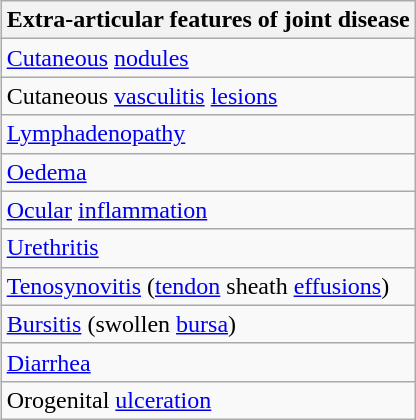<table class="wikitable" align="right">
<tr>
<th>Extra-articular features of joint disease</th>
</tr>
<tr>
<td><a href='#'>Cutaneous</a> <a href='#'>nodules</a></td>
</tr>
<tr>
<td>Cutaneous <a href='#'>vasculitis</a> <a href='#'>lesions</a></td>
</tr>
<tr>
<td><a href='#'>Lymphadenopathy</a></td>
</tr>
<tr>
<td><a href='#'>Oedema</a></td>
</tr>
<tr>
<td><a href='#'>Ocular</a> <a href='#'>inflammation</a></td>
</tr>
<tr>
<td><a href='#'>Urethritis</a></td>
</tr>
<tr>
<td><a href='#'>Tenosynovitis</a> (<a href='#'>tendon</a> sheath <a href='#'>effusions</a>)</td>
</tr>
<tr>
<td><a href='#'>Bursitis</a> (swollen <a href='#'>bursa</a>)</td>
</tr>
<tr>
<td><a href='#'>Diarrhea</a></td>
</tr>
<tr>
<td>Orogenital <a href='#'>ulceration</a></td>
</tr>
</table>
